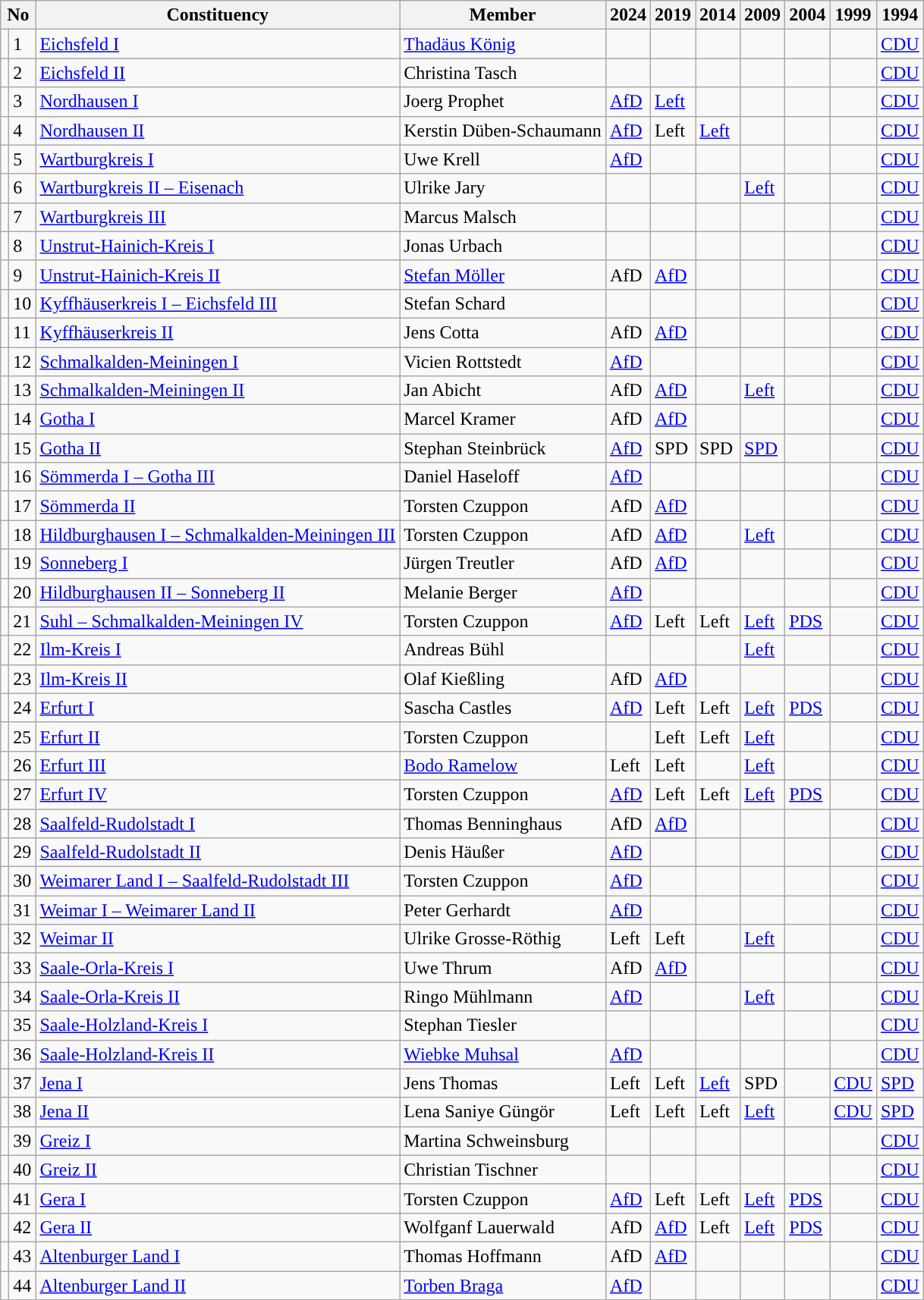<table class="wikitable sortable">
<tr>
<th colspan=2>No</th>
<th>Constituency</th>
<th>Member</th>
<th>2024</th>
<th>2019</th>
<th>2014</th>
<th>2009</th>
<th>2004</th>
<th>1999</th>
<th>1994</th>
</tr>
<tr>
<td style="background-color: "></td>
<td>1</td>
<td><a href='#'>Eichsfeld I</a></td>
<td><a href='#'>Thadäus König</a></td>
<td></td>
<td></td>
<td></td>
<td></td>
<td></td>
<td></td>
<td><a href='#'>CDU</a></td>
</tr>
<tr>
<td style="background-color: "></td>
<td>2</td>
<td><a href='#'>Eichsfeld II</a></td>
<td>Christina Tasch</td>
<td></td>
<td></td>
<td></td>
<td></td>
<td></td>
<td></td>
<td><a href='#'>CDU</a></td>
</tr>
<tr>
<td style="background-color: "></td>
<td>3</td>
<td><a href='#'>Nordhausen I</a></td>
<td>Joerg Prophet</td>
<td><a href='#'>AfD</a></td>
<td><a href='#'>Left</a></td>
<td></td>
<td></td>
<td></td>
<td></td>
<td><a href='#'>CDU</a></td>
</tr>
<tr>
<td style="background-color: "></td>
<td>4</td>
<td><a href='#'>Nordhausen II</a></td>
<td>Kerstin Düben-Schaumann</td>
<td><a href='#'>AfD</a></td>
<td>Left</td>
<td><a href='#'>Left</a></td>
<td></td>
<td></td>
<td></td>
<td><a href='#'>CDU</a></td>
</tr>
<tr>
<td style="background-color: "></td>
<td>5</td>
<td><a href='#'>Wartburgkreis I</a></td>
<td>Uwe Krell</td>
<td><a href='#'>AfD</a></td>
<td></td>
<td></td>
<td></td>
<td></td>
<td></td>
<td><a href='#'>CDU</a></td>
</tr>
<tr>
<td style="background-color: "></td>
<td>6</td>
<td><a href='#'>Wartburgkreis II – Eisenach</a></td>
<td>Ulrike Jary</td>
<td></td>
<td></td>
<td></td>
<td><a href='#'>Left</a></td>
<td></td>
<td></td>
<td><a href='#'>CDU</a></td>
</tr>
<tr>
<td style="background-color: "></td>
<td>7</td>
<td><a href='#'>Wartburgkreis III</a></td>
<td>Marcus Malsch</td>
<td></td>
<td></td>
<td></td>
<td></td>
<td></td>
<td></td>
<td><a href='#'>CDU</a></td>
</tr>
<tr>
<td style="background-color: "></td>
<td>8</td>
<td><a href='#'>Unstrut-Hainich-Kreis I</a></td>
<td>Jonas Urbach</td>
<td></td>
<td></td>
<td></td>
<td></td>
<td></td>
<td></td>
<td><a href='#'>CDU</a></td>
</tr>
<tr>
<td style="background-color: "></td>
<td>9</td>
<td><a href='#'>Unstrut-Hainich-Kreis II</a></td>
<td><a href='#'>Stefan Möller</a></td>
<td>AfD</td>
<td><a href='#'>AfD</a></td>
<td></td>
<td></td>
<td></td>
<td></td>
<td><a href='#'>CDU</a></td>
</tr>
<tr>
<td style="background-color: "></td>
<td>10</td>
<td><a href='#'>Kyffhäuserkreis I – Eichsfeld III</a></td>
<td>Stefan Schard</td>
<td></td>
<td></td>
<td></td>
<td></td>
<td></td>
<td></td>
<td><a href='#'>CDU</a></td>
</tr>
<tr>
<td style="background-color: "></td>
<td>11</td>
<td><a href='#'>Kyffhäuserkreis II</a></td>
<td>Jens Cotta</td>
<td>AfD</td>
<td><a href='#'>AfD</a></td>
<td></td>
<td></td>
<td></td>
<td></td>
<td><a href='#'>CDU</a></td>
</tr>
<tr>
<td style="background-color: "></td>
<td>12</td>
<td><a href='#'>Schmalkalden-Meiningen I</a></td>
<td>Vicien Rottstedt</td>
<td><a href='#'>AfD</a></td>
<td></td>
<td></td>
<td></td>
<td></td>
<td></td>
<td><a href='#'>CDU</a></td>
</tr>
<tr>
<td style="background-color: "></td>
<td>13</td>
<td><a href='#'>Schmalkalden-Meiningen II</a></td>
<td>Jan Abicht</td>
<td>AfD</td>
<td><a href='#'>AfD</a></td>
<td></td>
<td><a href='#'>Left</a></td>
<td></td>
<td></td>
<td><a href='#'>CDU</a></td>
</tr>
<tr>
<td style="background-color: "></td>
<td>14</td>
<td><a href='#'>Gotha I</a></td>
<td>Marcel Kramer</td>
<td>AfD</td>
<td><a href='#'>AfD</a></td>
<td></td>
<td></td>
<td></td>
<td></td>
<td><a href='#'>CDU</a></td>
</tr>
<tr>
<td style="background-color: "></td>
<td>15</td>
<td><a href='#'>Gotha II</a></td>
<td>Stephan Steinbrück</td>
<td><a href='#'>AfD</a></td>
<td bgcolor=>SPD</td>
<td bgcolor=>SPD</td>
<td><a href='#'>SPD</a></td>
<td></td>
<td></td>
<td><a href='#'>CDU</a></td>
</tr>
<tr>
<td style="background-color: "></td>
<td>16</td>
<td><a href='#'>Sömmerda I – Gotha III</a></td>
<td>Daniel Haseloff</td>
<td><a href='#'>AfD</a></td>
<td></td>
<td></td>
<td></td>
<td></td>
<td></td>
<td><a href='#'>CDU</a></td>
</tr>
<tr>
<td style="background-color: "></td>
<td>17</td>
<td><a href='#'>Sömmerda II</a></td>
<td>Torsten Czuppon</td>
<td>AfD</td>
<td><a href='#'>AfD</a></td>
<td></td>
<td></td>
<td></td>
<td></td>
<td><a href='#'>CDU</a></td>
</tr>
<tr>
<td style="background-color: "></td>
<td>18</td>
<td><a href='#'>Hildburghausen I – Schmalkalden-Meiningen III</a></td>
<td>Torsten Czuppon</td>
<td>AfD</td>
<td><a href='#'>AfD</a></td>
<td></td>
<td><a href='#'>Left</a></td>
<td></td>
<td></td>
<td><a href='#'>CDU</a></td>
</tr>
<tr>
<td style="background-color: "></td>
<td>19</td>
<td><a href='#'>Sonneberg I</a></td>
<td>Jürgen Treutler</td>
<td>AfD</td>
<td><a href='#'>AfD</a></td>
<td></td>
<td></td>
<td></td>
<td></td>
<td><a href='#'>CDU</a></td>
</tr>
<tr>
<td style="background-color: "></td>
<td>20</td>
<td><a href='#'>Hildburghausen II – Sonneberg II</a></td>
<td>Melanie Berger</td>
<td><a href='#'>AfD</a></td>
<td></td>
<td></td>
<td></td>
<td></td>
<td></td>
<td><a href='#'>CDU</a></td>
</tr>
<tr>
<td style="background-color: "></td>
<td>21</td>
<td><a href='#'>Suhl – Schmalkalden-Meiningen IV</a></td>
<td>Torsten Czuppon</td>
<td><a href='#'>AfD</a></td>
<td>Left</td>
<td>Left</td>
<td><a href='#'>Left</a></td>
<td><a href='#'>PDS</a></td>
<td></td>
<td><a href='#'>CDU</a></td>
</tr>
<tr>
<td style="background-color: "></td>
<td>22</td>
<td><a href='#'>Ilm-Kreis I</a></td>
<td>Andreas Bühl</td>
<td></td>
<td></td>
<td></td>
<td><a href='#'>Left</a></td>
<td></td>
<td></td>
<td><a href='#'>CDU</a></td>
</tr>
<tr>
<td style="background-color: "></td>
<td>23</td>
<td><a href='#'>Ilm-Kreis II</a></td>
<td>Olaf Kießling</td>
<td>AfD</td>
<td><a href='#'>AfD</a></td>
<td></td>
<td></td>
<td></td>
<td></td>
<td><a href='#'>CDU</a></td>
</tr>
<tr>
<td style="background-color: "></td>
<td>24</td>
<td><a href='#'>Erfurt I</a></td>
<td>Sascha Castles</td>
<td><a href='#'>AfD</a></td>
<td>Left</td>
<td>Left</td>
<td><a href='#'>Left</a></td>
<td><a href='#'>PDS</a></td>
<td></td>
<td><a href='#'>CDU</a></td>
</tr>
<tr>
<td style="background-color: "></td>
<td>25</td>
<td><a href='#'>Erfurt II</a></td>
<td>Torsten Czuppon</td>
<td></td>
<td>Left</td>
<td>Left</td>
<td><a href='#'>Left</a></td>
<td></td>
<td></td>
<td><a href='#'>CDU</a></td>
</tr>
<tr>
<td style="background-color: "></td>
<td>26</td>
<td><a href='#'>Erfurt III</a></td>
<td><a href='#'>Bodo Ramelow</a></td>
<td>Left</td>
<td>Left</td>
<td></td>
<td><a href='#'>Left</a></td>
<td></td>
<td></td>
<td><a href='#'>CDU</a></td>
</tr>
<tr>
<td style="background-color: "></td>
<td>27</td>
<td><a href='#'>Erfurt IV</a></td>
<td>Torsten Czuppon</td>
<td><a href='#'>AfD</a></td>
<td>Left</td>
<td>Left</td>
<td><a href='#'>Left</a></td>
<td><a href='#'>PDS</a></td>
<td></td>
<td><a href='#'>CDU</a></td>
</tr>
<tr>
<td style="background-color: "></td>
<td>28</td>
<td><a href='#'>Saalfeld-Rudolstadt I</a></td>
<td>Thomas Benninghaus</td>
<td>AfD</td>
<td><a href='#'>AfD</a></td>
<td></td>
<td></td>
<td></td>
<td></td>
<td><a href='#'>CDU</a></td>
</tr>
<tr>
<td style="background-color: "></td>
<td>29</td>
<td><a href='#'>Saalfeld-Rudolstadt II</a></td>
<td>Denis Häußer</td>
<td><a href='#'>AfD</a></td>
<td></td>
<td></td>
<td></td>
<td></td>
<td></td>
<td><a href='#'>CDU</a></td>
</tr>
<tr>
<td style="background-color: "></td>
<td>30</td>
<td><a href='#'>Weimarer Land I – Saalfeld-Rudolstadt III</a></td>
<td>Torsten Czuppon</td>
<td><a href='#'>AfD</a></td>
<td></td>
<td></td>
<td></td>
<td></td>
<td></td>
<td><a href='#'>CDU</a></td>
</tr>
<tr>
<td style="background-color: "></td>
<td>31</td>
<td><a href='#'>Weimar I – Weimarer Land II</a></td>
<td>Peter Gerhardt</td>
<td><a href='#'>AfD</a></td>
<td></td>
<td></td>
<td></td>
<td></td>
<td></td>
<td><a href='#'>CDU</a></td>
</tr>
<tr>
<td style="background-color: "></td>
<td>32</td>
<td><a href='#'>Weimar II</a></td>
<td>Ulrike Grosse-Röthig</td>
<td>Left</td>
<td>Left</td>
<td></td>
<td><a href='#'>Left</a></td>
<td></td>
<td></td>
<td><a href='#'>CDU</a></td>
</tr>
<tr>
<td style="background-color: "></td>
<td>33</td>
<td><a href='#'>Saale-Orla-Kreis I</a></td>
<td>Uwe Thrum</td>
<td>AfD</td>
<td><a href='#'>AfD</a></td>
<td></td>
<td></td>
<td></td>
<td></td>
<td><a href='#'>CDU</a></td>
</tr>
<tr>
<td style="background-color: "></td>
<td>34</td>
<td><a href='#'>Saale-Orla-Kreis II</a></td>
<td>Ringo Mühlmann</td>
<td><a href='#'>AfD</a></td>
<td></td>
<td></td>
<td><a href='#'>Left</a></td>
<td></td>
<td></td>
<td><a href='#'>CDU</a></td>
</tr>
<tr>
<td style="background-color: "></td>
<td>35</td>
<td><a href='#'>Saale-Holzland-Kreis I</a></td>
<td>Stephan Tiesler</td>
<td></td>
<td></td>
<td></td>
<td></td>
<td></td>
<td></td>
<td><a href='#'>CDU</a></td>
</tr>
<tr>
<td style="background-color: "></td>
<td>36</td>
<td><a href='#'>Saale-Holzland-Kreis II</a></td>
<td><a href='#'>Wiebke Muhsal</a></td>
<td><a href='#'>AfD</a></td>
<td></td>
<td></td>
<td></td>
<td></td>
<td></td>
<td><a href='#'>CDU</a></td>
</tr>
<tr>
<td style="background-color: "></td>
<td>37</td>
<td><a href='#'>Jena I</a></td>
<td>Jens Thomas</td>
<td>Left</td>
<td>Left</td>
<td><a href='#'>Left</a></td>
<td>SPD</td>
<td></td>
<td><a href='#'>CDU</a></td>
<td><a href='#'>SPD</a></td>
</tr>
<tr>
<td style="background-color: "></td>
<td>38</td>
<td><a href='#'>Jena II</a></td>
<td>Lena Saniye Güngör</td>
<td>Left</td>
<td>Left</td>
<td>Left</td>
<td><a href='#'>Left</a></td>
<td></td>
<td><a href='#'>CDU</a></td>
<td><a href='#'>SPD</a></td>
</tr>
<tr>
<td style="background-color: "></td>
<td>39</td>
<td><a href='#'>Greiz I</a></td>
<td>Martina Schweinsburg</td>
<td></td>
<td></td>
<td></td>
<td></td>
<td></td>
<td></td>
<td><a href='#'>CDU</a></td>
</tr>
<tr>
<td style="background-color: "></td>
<td>40</td>
<td><a href='#'>Greiz II</a></td>
<td>Christian Tischner</td>
<td></td>
<td></td>
<td></td>
<td></td>
<td></td>
<td></td>
<td><a href='#'>CDU</a></td>
</tr>
<tr>
<td style="background-color: "></td>
<td>41</td>
<td><a href='#'>Gera I</a></td>
<td>Torsten Czuppon</td>
<td><a href='#'>AfD</a></td>
<td>Left</td>
<td>Left</td>
<td><a href='#'>Left</a></td>
<td><a href='#'>PDS</a></td>
<td></td>
<td><a href='#'>CDU</a></td>
</tr>
<tr>
<td style="background-color: "></td>
<td>42</td>
<td><a href='#'>Gera II</a></td>
<td>Wolfganf Lauerwald</td>
<td>AfD</td>
<td><a href='#'>AfD</a></td>
<td>Left</td>
<td><a href='#'>Left</a></td>
<td><a href='#'>PDS</a></td>
<td></td>
<td><a href='#'>CDU</a></td>
</tr>
<tr>
<td style="background-color: "></td>
<td>43</td>
<td><a href='#'>Altenburger Land I</a></td>
<td>Thomas Hoffmann</td>
<td>AfD</td>
<td><a href='#'>AfD</a></td>
<td></td>
<td></td>
<td></td>
<td></td>
<td><a href='#'>CDU</a></td>
</tr>
<tr>
<td style="background-color: "></td>
<td>44</td>
<td><a href='#'>Altenburger Land II</a></td>
<td><a href='#'>Torben Braga</a></td>
<td><a href='#'>AfD</a></td>
<td></td>
<td></td>
<td></td>
<td></td>
<td></td>
<td><a href='#'>CDU</a></td>
</tr>
</table>
